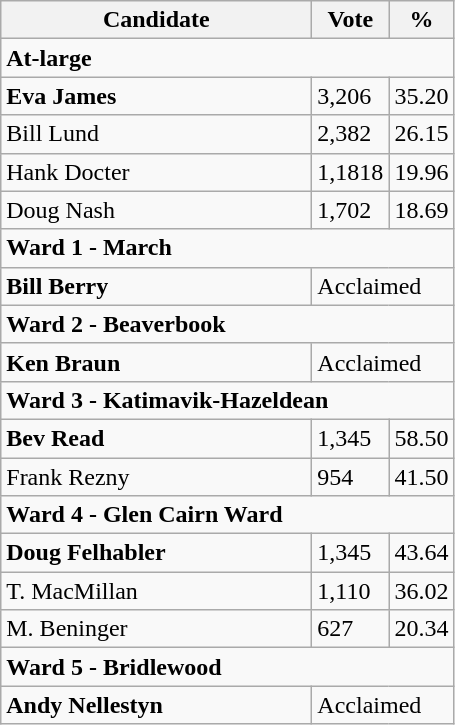<table class="wikitable">
<tr>
<th bgcolor="#DDDDFF" width="200px">Candidate</th>
<th bgcolor="#DDDDFF">Vote</th>
<th bgcolor="#DDDDFF">%</th>
</tr>
<tr>
<td colspan="4"><strong>At-large</strong></td>
</tr>
<tr>
<td><strong>Eva James</strong></td>
<td>3,206</td>
<td>35.20</td>
</tr>
<tr>
<td>Bill Lund</td>
<td>2,382</td>
<td>26.15</td>
</tr>
<tr>
<td>Hank Docter</td>
<td>1,1818</td>
<td>19.96</td>
</tr>
<tr>
<td>Doug Nash</td>
<td>1,702</td>
<td>18.69</td>
</tr>
<tr>
<td colspan="4"><strong>Ward 1 - March</strong></td>
</tr>
<tr>
<td><strong>Bill Berry</strong></td>
<td colspan="2">Acclaimed</td>
</tr>
<tr>
<td colspan="4"><strong>Ward 2 - Beaverbook</strong></td>
</tr>
<tr>
<td><strong>Ken Braun</strong></td>
<td colspan="2">Acclaimed</td>
</tr>
<tr>
<td colspan="4"><strong> Ward 3 - Katimavik-Hazeldean</strong></td>
</tr>
<tr>
<td><strong>Bev Read</strong></td>
<td>1,345</td>
<td>58.50</td>
</tr>
<tr>
<td>Frank Rezny</td>
<td>954</td>
<td>41.50</td>
</tr>
<tr>
<td colspan="4"><strong>Ward 4 - Glen Cairn Ward</strong></td>
</tr>
<tr>
<td><strong>Doug Felhabler</strong></td>
<td>1,345</td>
<td>43.64</td>
</tr>
<tr>
<td>T. MacMillan</td>
<td>1,110</td>
<td>36.02</td>
</tr>
<tr>
<td>M. Beninger</td>
<td>627</td>
<td>20.34</td>
</tr>
<tr>
<td colspan="4"><strong>Ward 5 - Bridlewood</strong></td>
</tr>
<tr>
<td><strong>Andy Nellestyn</strong></td>
<td colspan="2">Acclaimed</td>
</tr>
</table>
